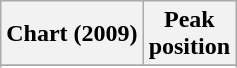<table class="wikitable sortable plainrowheaders" style="text-align:center;">
<tr>
<th>Chart (2009)</th>
<th>Peak<br>position</th>
</tr>
<tr>
</tr>
<tr>
</tr>
</table>
